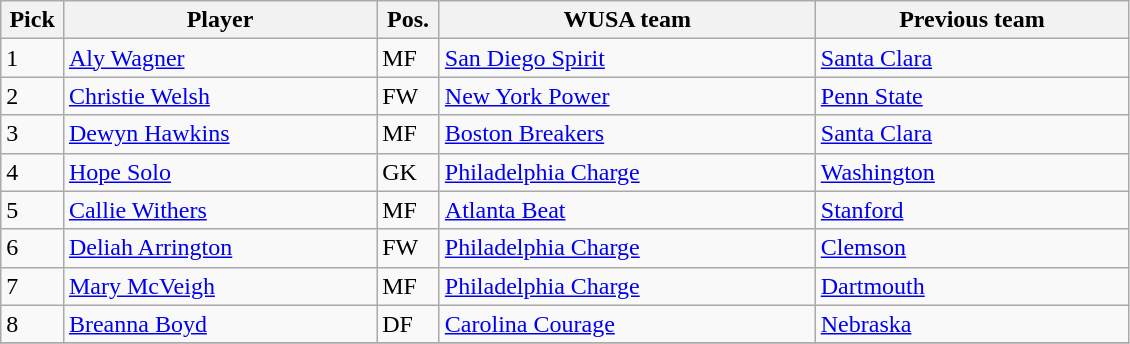<table class="wikitable">
<tr>
<th width="5%">Pick</th>
<th width="25%">Player</th>
<th width="5%">Pos.</th>
<th width="30%">WUSA team</th>
<th width="25%">Previous team</th>
</tr>
<tr>
<td>1</td>
<td><a href='#'>Aly Wagner</a></td>
<td>MF</td>
<td><a href='#'>San Diego Spirit</a></td>
<td><a href='#'>Santa Clara</a></td>
</tr>
<tr>
<td>2</td>
<td><a href='#'>Christie Welsh</a></td>
<td>FW</td>
<td><a href='#'>New York Power</a></td>
<td><a href='#'>Penn State</a></td>
</tr>
<tr>
<td>3</td>
<td><a href='#'>Dewyn Hawkins</a></td>
<td>MF</td>
<td><a href='#'>Boston Breakers</a></td>
<td><a href='#'>Santa Clara</a></td>
</tr>
<tr>
<td>4</td>
<td><a href='#'>Hope Solo</a></td>
<td>GK</td>
<td><a href='#'>Philadelphia Charge</a></td>
<td><a href='#'>Washington</a></td>
</tr>
<tr>
<td>5</td>
<td><a href='#'>Callie Withers</a></td>
<td>MF</td>
<td><a href='#'>Atlanta Beat</a></td>
<td><a href='#'>Stanford</a></td>
</tr>
<tr>
<td>6</td>
<td><a href='#'>Deliah Arrington</a></td>
<td>FW</td>
<td><a href='#'>Philadelphia Charge</a></td>
<td><a href='#'>Clemson</a></td>
</tr>
<tr>
<td>7</td>
<td><a href='#'>Mary McVeigh</a></td>
<td>MF</td>
<td><a href='#'>Philadelphia Charge</a></td>
<td><a href='#'>Dartmouth</a></td>
</tr>
<tr>
<td>8</td>
<td><a href='#'>Breanna Boyd</a></td>
<td>DF</td>
<td><a href='#'>Carolina Courage</a></td>
<td><a href='#'>Nebraska</a></td>
</tr>
<tr>
</tr>
</table>
